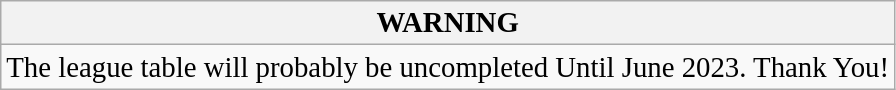<table class="wikitable">
<tr>
<th><big>WARNING</big></th>
</tr>
<tr>
<td><big>The league table will probably be uncompleted Until June 2023. Thank You!</big></td>
</tr>
</table>
